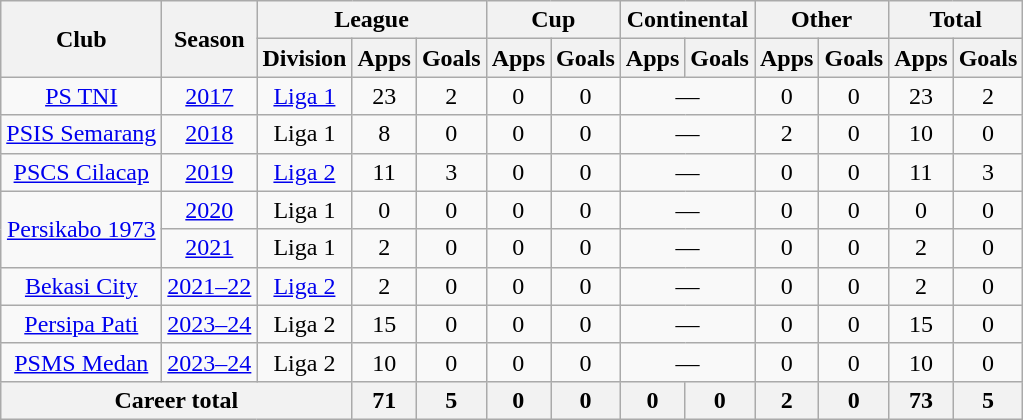<table class="wikitable" style="text-align:center">
<tr>
<th rowspan="2">Club</th>
<th rowspan="2">Season</th>
<th colspan="3">League</th>
<th colspan="2">Cup</th>
<th colspan="2">Continental</th>
<th colspan="2">Other</th>
<th colspan="2">Total</th>
</tr>
<tr>
<th>Division</th>
<th>Apps</th>
<th>Goals</th>
<th>Apps</th>
<th>Goals</th>
<th>Apps</th>
<th>Goals</th>
<th>Apps</th>
<th>Goals</th>
<th>Apps</th>
<th>Goals</th>
</tr>
<tr>
<td rowspan="1" valign="center"><a href='#'>PS TNI</a></td>
<td><a href='#'>2017</a></td>
<td rowspan="1" valign="center"><a href='#'>Liga 1</a></td>
<td>23</td>
<td>2</td>
<td>0</td>
<td>0</td>
<td colspan="2">—</td>
<td>0</td>
<td>0</td>
<td>23</td>
<td>2</td>
</tr>
<tr>
<td rowspan="1" valign="center"><a href='#'>PSIS Semarang</a></td>
<td><a href='#'>2018</a></td>
<td rowspan="1" valign="center">Liga 1</td>
<td>8</td>
<td>0</td>
<td>0</td>
<td>0</td>
<td colspan="2">—</td>
<td>2</td>
<td>0</td>
<td>10</td>
<td>0</td>
</tr>
<tr>
<td rowspan="1" valign="center"><a href='#'>PSCS Cilacap</a></td>
<td><a href='#'>2019</a></td>
<td rowspan="1" valign="center"><a href='#'>Liga 2</a></td>
<td>11</td>
<td>3</td>
<td>0</td>
<td>0</td>
<td colspan="2">—</td>
<td>0</td>
<td>0</td>
<td>11</td>
<td>3</td>
</tr>
<tr>
<td rowspan="2" valign="center"><a href='#'>Persikabo 1973</a></td>
<td><a href='#'>2020</a></td>
<td rowspan="1" valign="center">Liga 1</td>
<td>0</td>
<td>0</td>
<td>0</td>
<td>0</td>
<td colspan="2">—</td>
<td>0</td>
<td>0</td>
<td>0</td>
<td>0</td>
</tr>
<tr>
<td><a href='#'>2021</a></td>
<td rowspan="1" valign="center">Liga 1</td>
<td>2</td>
<td>0</td>
<td>0</td>
<td>0</td>
<td colspan="2">—</td>
<td>0</td>
<td>0</td>
<td>2</td>
<td>0</td>
</tr>
<tr>
<td rowspan="1"><a href='#'>Bekasi City</a></td>
<td><a href='#'>2021–22</a></td>
<td rowspan="1"><a href='#'>Liga 2</a></td>
<td>2</td>
<td>0</td>
<td>0</td>
<td>0</td>
<td colspan="2">—</td>
<td>0</td>
<td>0</td>
<td>2</td>
<td>0</td>
</tr>
<tr>
<td rowspan="1"><a href='#'>Persipa Pati</a></td>
<td><a href='#'>2023–24</a></td>
<td rowspan="1">Liga 2</td>
<td>15</td>
<td>0</td>
<td>0</td>
<td>0</td>
<td colspan="2">—</td>
<td>0</td>
<td>0</td>
<td>15</td>
<td>0</td>
</tr>
<tr>
<td rowspan="1"><a href='#'>PSMS Medan</a></td>
<td><a href='#'>2023–24</a></td>
<td rowspan="1">Liga 2</td>
<td>10</td>
<td>0</td>
<td>0</td>
<td>0</td>
<td colspan="2">—</td>
<td>0</td>
<td>0</td>
<td>10</td>
<td>0</td>
</tr>
<tr>
<th colspan="3">Career total</th>
<th>71</th>
<th>5</th>
<th>0</th>
<th>0</th>
<th>0</th>
<th>0</th>
<th>2</th>
<th>0</th>
<th>73</th>
<th>5</th>
</tr>
</table>
